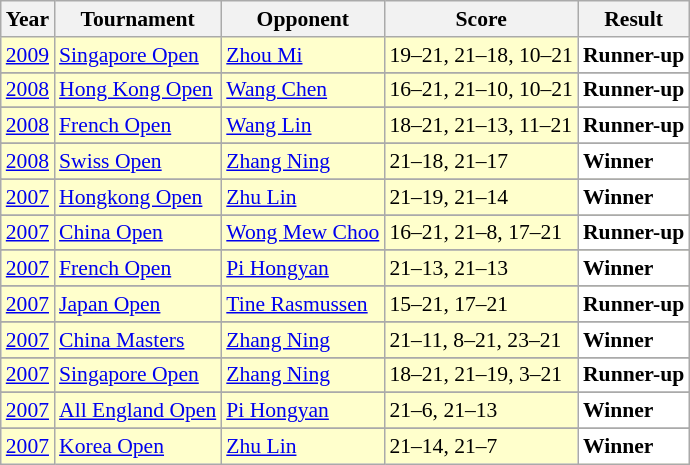<table class="sortable wikitable" style="font-size: 90%;">
<tr>
<th>Year</th>
<th>Tournament</th>
<th>Opponent</th>
<th>Score</th>
<th>Result</th>
</tr>
<tr style="background:#FFFFCC">
<td align="center"><a href='#'>2009</a></td>
<td align="left"><a href='#'>Singapore Open</a></td>
<td align="left"> <a href='#'>Zhou Mi</a></td>
<td align="left">19–21, 21–18, 10–21</td>
<td style="text-align:left; background:white"> <strong>Runner-up</strong></td>
</tr>
<tr>
</tr>
<tr style="background:#FFFFCC">
<td align="center"><a href='#'>2008</a></td>
<td align="left"><a href='#'>Hong Kong Open</a></td>
<td align="left"> <a href='#'>Wang Chen</a></td>
<td align="left">16–21, 21–10, 10–21</td>
<td style="text-align:left; background:white"> <strong>Runner-up</strong></td>
</tr>
<tr>
</tr>
<tr style="background:#FFFFCC">
<td align="center"><a href='#'>2008</a></td>
<td align="left"><a href='#'>French Open</a></td>
<td align="left"> <a href='#'>Wang Lin</a></td>
<td align="left">18–21, 21–13, 11–21</td>
<td style="text-align:left; background:white"> <strong>Runner-up</strong></td>
</tr>
<tr>
</tr>
<tr style="background:#FFFFCC">
<td align="center"><a href='#'>2008</a></td>
<td align="left"><a href='#'>Swiss Open</a></td>
<td align="left"> <a href='#'>Zhang Ning</a></td>
<td align="left">21–18, 21–17</td>
<td style="text-align:left; background:white"> <strong>Winner</strong></td>
</tr>
<tr>
</tr>
<tr style="background:#FFFFCC">
<td align="center"><a href='#'>2007</a></td>
<td align="left"><a href='#'>Hongkong Open</a></td>
<td align="left"> <a href='#'>Zhu Lin</a></td>
<td align="left">21–19, 21–14</td>
<td style="text-align:left; background:white"> <strong>Winner</strong></td>
</tr>
<tr>
</tr>
<tr style="background:#FFFFCC">
<td align="center"><a href='#'>2007</a></td>
<td align="left"><a href='#'>China Open</a></td>
<td align="left"> <a href='#'>Wong Mew Choo</a></td>
<td align="left">16–21, 21–8, 17–21</td>
<td style="text-align:left; background:white"> <strong>Runner-up</strong></td>
</tr>
<tr>
</tr>
<tr style="background:#FFFFCC">
<td align="center"><a href='#'>2007</a></td>
<td align="left"><a href='#'>French Open</a></td>
<td align="left"> <a href='#'>Pi Hongyan</a></td>
<td align="left">21–13, 21–13</td>
<td style="text-align:left; background:white"> <strong>Winner</strong></td>
</tr>
<tr>
</tr>
<tr style="background:#FFFFCC">
<td align="center"><a href='#'>2007</a></td>
<td align="left"><a href='#'>Japan Open</a></td>
<td align="left"> <a href='#'>Tine Rasmussen</a></td>
<td align="left">15–21, 17–21</td>
<td style="text-align:left; background:white"> <strong>Runner-up</strong></td>
</tr>
<tr>
</tr>
<tr style="background:#FFFFCC">
<td align="center"><a href='#'>2007</a></td>
<td align="left"><a href='#'>China Masters</a></td>
<td align="left"> <a href='#'>Zhang Ning</a></td>
<td align="left">21–11, 8–21, 23–21</td>
<td style="text-align:left; background:white"> <strong>Winner</strong></td>
</tr>
<tr>
</tr>
<tr style="background:#FFFFCC">
<td align="center"><a href='#'>2007</a></td>
<td align="left"><a href='#'>Singapore Open</a></td>
<td align="left"> <a href='#'>Zhang Ning</a></td>
<td align="left">18–21, 21–19, 3–21</td>
<td style="text-align:left; background:white"> <strong>Runner-up</strong></td>
</tr>
<tr>
</tr>
<tr style="background:#FFFFCC">
<td align="center"><a href='#'>2007</a></td>
<td align="left"><a href='#'>All England Open</a></td>
<td align="left"> <a href='#'>Pi Hongyan</a></td>
<td align="left">21–6, 21–13</td>
<td style="text-align:left; background:white"> <strong>Winner</strong></td>
</tr>
<tr>
</tr>
<tr style="background:#FFFFCC">
<td align="center"><a href='#'>2007</a></td>
<td align="left"><a href='#'>Korea Open</a></td>
<td align="left"> <a href='#'>Zhu Lin</a></td>
<td align="left">21–14, 21–7</td>
<td style="text-align:left; background:white"> <strong>Winner</strong></td>
</tr>
</table>
